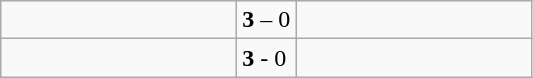<table class="wikitable">
<tr>
<td width=150></td>
<td><strong>3</strong> – 0</td>
<td width=150></td>
</tr>
<tr>
<td></td>
<td><strong>3</strong> - 0</td>
<td></td>
</tr>
</table>
